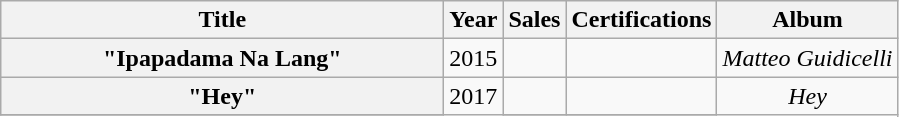<table class="wikitable plainrowheaders" style="text-align:center;">
<tr>
<th scope="col" style="width:18em;">Title</th>
<th scope="col">Year</th>
<th scope="col">Sales</th>
<th scope="col">Certifications</th>
<th scope="col">Album</th>
</tr>
<tr>
<th scope="row">"Ipapadama Na Lang"</th>
<td>2015</td>
<td></td>
<td></td>
<td><em>Matteo Guidicelli</em></td>
</tr>
<tr>
<th scope="row">"Hey"</th>
<td rowspan="2">2017</td>
<td></td>
<td></td>
<td rowspan="2"><em>Hey</em></td>
</tr>
<tr>
</tr>
</table>
